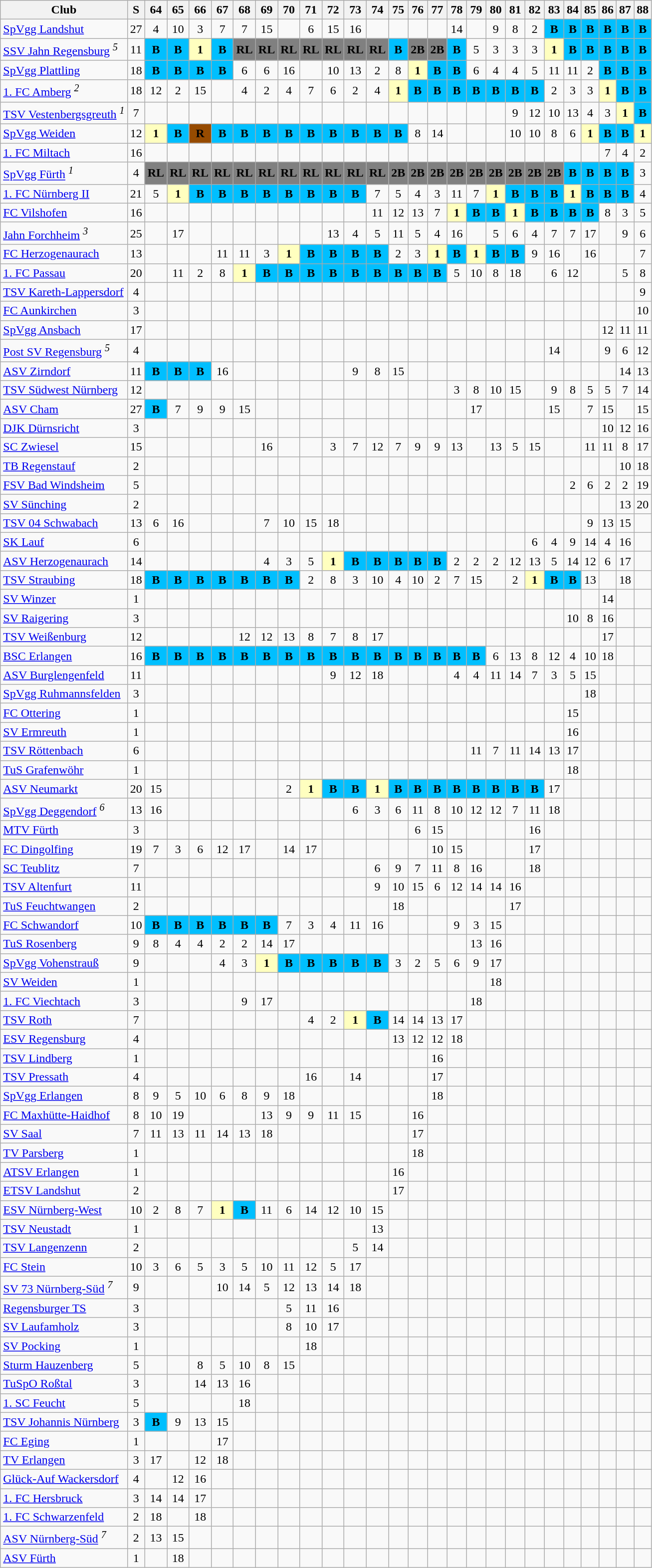<table class="wikitable sortable">
<tr>
<th>Club</th>
<th>S</th>
<th class="unsortable">64</th>
<th class="unsortable">65</th>
<th class="unsortable">66</th>
<th class="unsortable">67</th>
<th class="unsortable">68</th>
<th class="unsortable">69</th>
<th class="unsortable">70</th>
<th class="unsortable">71</th>
<th class="unsortable">72</th>
<th class="unsortable">73</th>
<th class="unsortable">74</th>
<th class="unsortable">75</th>
<th class="unsortable">76</th>
<th class="unsortable">77</th>
<th class="unsortable">78</th>
<th class="unsortable">79</th>
<th class="unsortable">80</th>
<th class="unsortable">81</th>
<th class="unsortable">82</th>
<th class="unsortable">83</th>
<th class="unsortable">84</th>
<th class="unsortable">85</th>
<th class="unsortable">86</th>
<th class="unsortable">87</th>
<th class="unsortable">88</th>
</tr>
<tr align="center">
<td align="left"><a href='#'>SpVgg Landshut</a></td>
<td>27</td>
<td>4</td>
<td>10</td>
<td>3</td>
<td>7</td>
<td>7</td>
<td>15</td>
<td></td>
<td>6</td>
<td>15</td>
<td>16</td>
<td></td>
<td></td>
<td></td>
<td></td>
<td>14</td>
<td></td>
<td>9</td>
<td>8</td>
<td>2</td>
<td bgcolor="#00BFFF"><strong>B</strong></td>
<td bgcolor="#00BFFF"><strong>B</strong></td>
<td bgcolor="#00BFFF"><strong>B</strong></td>
<td bgcolor="#00BFFF"><strong>B</strong></td>
<td bgcolor="#00BFFF"><strong>B</strong></td>
<td bgcolor="#00BFFF"><strong>B</strong></td>
</tr>
<tr align="center">
<td align="left"><a href='#'>SSV Jahn Regensburg</a> <sup><em>5</em></sup></td>
<td>11</td>
<td bgcolor="#00BFFF"><strong>B</strong></td>
<td bgcolor="#00BFFF"><strong>B</strong></td>
<td bgcolor="#ffffbf"><strong>1</strong></td>
<td bgcolor="#00BFFF"><strong>B</strong></td>
<td bgcolor="#808080"><strong>RL</strong></td>
<td bgcolor="#808080"><strong>RL</strong></td>
<td bgcolor="#808080"><strong>RL</strong></td>
<td bgcolor="#808080"><strong>RL</strong></td>
<td bgcolor="#808080"><strong>RL</strong></td>
<td bgcolor="#808080"><strong>RL</strong></td>
<td bgcolor="#808080"><strong>RL</strong></td>
<td bgcolor="#00BFFF"><strong>B</strong></td>
<td bgcolor="#808080"><strong>2B</strong></td>
<td bgcolor="#808080"><strong>2B</strong></td>
<td bgcolor="#00BFFF"><strong>B</strong></td>
<td>5</td>
<td>3</td>
<td>3</td>
<td>3</td>
<td bgcolor="#ffffbf"><strong>1</strong></td>
<td bgcolor="#00BFFF"><strong>B</strong></td>
<td bgcolor="#00BFFF"><strong>B</strong></td>
<td bgcolor="#00BFFF"><strong>B</strong></td>
<td bgcolor="#00BFFF"><strong>B</strong></td>
<td bgcolor="#00BFFF"><strong>B</strong></td>
</tr>
<tr align="center">
<td align="left"><a href='#'>SpVgg Plattling</a></td>
<td>18</td>
<td bgcolor="#00BFFF"><strong>B</strong></td>
<td bgcolor="#00BFFF"><strong>B</strong></td>
<td bgcolor="#00BFFF"><strong>B</strong></td>
<td bgcolor="#00BFFF"><strong>B</strong></td>
<td>6</td>
<td>6</td>
<td>16</td>
<td></td>
<td>10</td>
<td>13</td>
<td>2</td>
<td>8</td>
<td bgcolor="#ffffbf"><strong>1</strong></td>
<td bgcolor="#00BFFF"><strong>B</strong></td>
<td bgcolor="#00BFFF"><strong>B</strong></td>
<td>6</td>
<td>4</td>
<td>4</td>
<td>5</td>
<td>11</td>
<td>11</td>
<td>2</td>
<td bgcolor="#00BFFF"><strong>B</strong></td>
<td bgcolor="#00BFFF"><strong>B</strong></td>
<td bgcolor="#00BFFF"><strong>B</strong></td>
</tr>
<tr align="center">
<td align="left"><a href='#'>1. FC Amberg</a> <sup><em>2</em></sup></td>
<td>18</td>
<td>12</td>
<td>2</td>
<td>15</td>
<td></td>
<td>4</td>
<td>2</td>
<td>4</td>
<td>7</td>
<td>6</td>
<td>2</td>
<td>4</td>
<td bgcolor="#ffffbf"><strong>1</strong></td>
<td bgcolor="#00BFFF"><strong>B</strong></td>
<td bgcolor="#00BFFF"><strong>B</strong></td>
<td bgcolor="#00BFFF"><strong>B</strong></td>
<td bgcolor="#00BFFF"><strong>B</strong></td>
<td bgcolor="#00BFFF"><strong>B</strong></td>
<td bgcolor="#00BFFF"><strong>B</strong></td>
<td bgcolor="#00BFFF"><strong>B</strong></td>
<td>2</td>
<td>3</td>
<td>3</td>
<td bgcolor="#ffffbf"><strong>1</strong></td>
<td bgcolor="#00BFFF"><strong>B</strong></td>
<td bgcolor="#00BFFF"><strong>B</strong></td>
</tr>
<tr align="center">
<td align="left"><a href='#'>TSV Vestenbergsgreuth</a> <sup><em>1</em></sup></td>
<td>7</td>
<td></td>
<td></td>
<td></td>
<td></td>
<td></td>
<td></td>
<td></td>
<td></td>
<td></td>
<td></td>
<td></td>
<td></td>
<td></td>
<td></td>
<td></td>
<td></td>
<td></td>
<td>9</td>
<td>12</td>
<td>10</td>
<td>13</td>
<td>4</td>
<td>3</td>
<td bgcolor="#ffffbf"><strong>1</strong></td>
<td bgcolor="#00BFFF"><strong>B</strong></td>
</tr>
<tr align="center">
<td align="left"><a href='#'>SpVgg Weiden</a></td>
<td>12</td>
<td bgcolor="#ffffbf"><strong>1</strong></td>
<td bgcolor="#00BFFF"><strong>B</strong></td>
<td bgcolor="#964B00"><strong>R</strong></td>
<td bgcolor="#00BFFF"><strong>B</strong></td>
<td bgcolor="#00BFFF"><strong>B</strong></td>
<td bgcolor="#00BFFF"><strong>B</strong></td>
<td bgcolor="#00BFFF"><strong>B</strong></td>
<td bgcolor="#00BFFF"><strong>B</strong></td>
<td bgcolor="#00BFFF"><strong>B</strong></td>
<td bgcolor="#00BFFF"><strong>B</strong></td>
<td bgcolor="#00BFFF"><strong>B</strong></td>
<td bgcolor="#00BFFF"><strong>B</strong></td>
<td>8</td>
<td>14</td>
<td></td>
<td></td>
<td></td>
<td>10</td>
<td>10</td>
<td>8</td>
<td>6</td>
<td bgcolor="#ffffbf"><strong>1</strong></td>
<td bgcolor="#00BFFF"><strong>B</strong></td>
<td bgcolor="#00BFFF"><strong>B</strong></td>
<td bgcolor="#ffffbf"><strong>1</strong></td>
</tr>
<tr align="center">
<td align="left"><a href='#'>1. FC Miltach</a></td>
<td>16</td>
<td></td>
<td></td>
<td></td>
<td></td>
<td></td>
<td></td>
<td></td>
<td></td>
<td></td>
<td></td>
<td></td>
<td></td>
<td></td>
<td></td>
<td></td>
<td></td>
<td></td>
<td></td>
<td></td>
<td></td>
<td></td>
<td></td>
<td>7</td>
<td>4</td>
<td>2</td>
</tr>
<tr align="center">
<td align="left"><a href='#'>SpVgg Fürth</a> <sup><em>1</em></sup></td>
<td>4</td>
<td bgcolor="#808080"><strong>RL</strong></td>
<td bgcolor="#808080"><strong>RL</strong></td>
<td bgcolor="#808080"><strong>RL</strong></td>
<td bgcolor="#808080"><strong>RL</strong></td>
<td bgcolor="#808080"><strong>RL</strong></td>
<td bgcolor="#808080"><strong>RL</strong></td>
<td bgcolor="#808080"><strong>RL</strong></td>
<td bgcolor="#808080"><strong>RL</strong></td>
<td bgcolor="#808080"><strong>RL</strong></td>
<td bgcolor="#808080"><strong>RL</strong></td>
<td bgcolor="#808080"><strong>RL</strong></td>
<td bgcolor="#808080"><strong>2B</strong></td>
<td bgcolor="#808080"><strong>2B</strong></td>
<td bgcolor="#808080"><strong>2B</strong></td>
<td bgcolor="#808080"><strong>2B</strong></td>
<td bgcolor="#808080"><strong>2B</strong></td>
<td bgcolor="#808080"><strong>2B</strong></td>
<td bgcolor="#808080"><strong>2B</strong></td>
<td bgcolor="#808080"><strong>2B</strong></td>
<td bgcolor="#808080"><strong>2B</strong></td>
<td bgcolor="#00BFFF"><strong>B</strong></td>
<td bgcolor="#00BFFF"><strong>B</strong></td>
<td bgcolor="#00BFFF"><strong>B</strong></td>
<td bgcolor="#00BFFF"><strong>B</strong></td>
<td>3</td>
</tr>
<tr align="center">
<td align="left"><a href='#'>1. FC Nürnberg II</a></td>
<td>21</td>
<td>5</td>
<td bgcolor="#ffffbf"><strong>1</strong></td>
<td bgcolor="#00BFFF"><strong>B</strong></td>
<td bgcolor="#00BFFF"><strong>B</strong></td>
<td bgcolor="#00BFFF"><strong>B</strong></td>
<td bgcolor="#00BFFF"><strong>B</strong></td>
<td bgcolor="#00BFFF"><strong>B</strong></td>
<td bgcolor="#00BFFF"><strong>B</strong></td>
<td bgcolor="#00BFFF"><strong>B</strong></td>
<td bgcolor="#00BFFF"><strong>B</strong></td>
<td>7</td>
<td>5</td>
<td>4</td>
<td>3</td>
<td>11</td>
<td>7</td>
<td bgcolor="#ffffbf"><strong>1</strong></td>
<td bgcolor="#00BFFF"><strong>B</strong></td>
<td bgcolor="#00BFFF"><strong>B</strong></td>
<td bgcolor="#00BFFF"><strong>B</strong></td>
<td bgcolor="#ffffbf"><strong>1</strong></td>
<td bgcolor="#00BFFF"><strong>B</strong></td>
<td bgcolor="#00BFFF"><strong>B</strong></td>
<td bgcolor="#00BFFF"><strong>B</strong></td>
<td>4</td>
</tr>
<tr align="center">
<td align="left"><a href='#'>FC Vilshofen</a></td>
<td>16</td>
<td></td>
<td></td>
<td></td>
<td></td>
<td></td>
<td></td>
<td></td>
<td></td>
<td></td>
<td></td>
<td>11</td>
<td>12</td>
<td>13</td>
<td>7</td>
<td bgcolor="#ffffbf"><strong>1</strong></td>
<td bgcolor="#00BFFF"><strong>B</strong></td>
<td bgcolor="#00BFFF"><strong>B</strong></td>
<td bgcolor="#ffffbf"><strong>1</strong></td>
<td bgcolor="#00BFFF"><strong>B</strong></td>
<td bgcolor="#00BFFF"><strong>B</strong></td>
<td bgcolor="#00BFFF"><strong>B</strong></td>
<td bgcolor="#00BFFF"><strong>B</strong></td>
<td>8</td>
<td>3</td>
<td>5</td>
</tr>
<tr align="center">
<td align="left"><a href='#'>Jahn Forchheim</a> <sup><em>3</em></sup></td>
<td>25</td>
<td></td>
<td>17</td>
<td></td>
<td></td>
<td></td>
<td></td>
<td></td>
<td></td>
<td>13</td>
<td>4</td>
<td>5</td>
<td>11</td>
<td>5</td>
<td>4</td>
<td>16</td>
<td></td>
<td>5</td>
<td>6</td>
<td>4</td>
<td>7</td>
<td>7</td>
<td>17</td>
<td></td>
<td>9</td>
<td>6</td>
</tr>
<tr align="center">
<td align="left"><a href='#'>FC Herzogenaurach</a></td>
<td>13</td>
<td></td>
<td></td>
<td></td>
<td>11</td>
<td>11</td>
<td>3</td>
<td bgcolor="#ffffbf"><strong>1</strong></td>
<td bgcolor="#00BFFF"><strong>B</strong></td>
<td bgcolor="#00BFFF"><strong>B</strong></td>
<td bgcolor="#00BFFF"><strong>B</strong></td>
<td bgcolor="#00BFFF"><strong>B</strong></td>
<td>2</td>
<td>3</td>
<td bgcolor="#ffffbf"><strong>1</strong></td>
<td bgcolor="#00BFFF"><strong>B</strong></td>
<td bgcolor="#ffffbf"><strong>1</strong></td>
<td bgcolor="#00BFFF"><strong>B</strong></td>
<td bgcolor="#00BFFF"><strong>B</strong></td>
<td>9</td>
<td>16</td>
<td></td>
<td>16</td>
<td></td>
<td></td>
<td>7</td>
</tr>
<tr align="center">
<td align="left"><a href='#'>1. FC Passau</a></td>
<td>20</td>
<td></td>
<td>11</td>
<td>2</td>
<td>8</td>
<td bgcolor="#ffffbf"><strong>1</strong></td>
<td bgcolor="#00BFFF"><strong>B</strong></td>
<td bgcolor="#00BFFF"><strong>B</strong></td>
<td bgcolor="#00BFFF"><strong>B</strong></td>
<td bgcolor="#00BFFF"><strong>B</strong></td>
<td bgcolor="#00BFFF"><strong>B</strong></td>
<td bgcolor="#00BFFF"><strong>B</strong></td>
<td bgcolor="#00BFFF"><strong>B</strong></td>
<td bgcolor="#00BFFF"><strong>B</strong></td>
<td bgcolor="#00BFFF"><strong>B</strong></td>
<td>5</td>
<td>10</td>
<td>8</td>
<td>18</td>
<td></td>
<td>6</td>
<td>12</td>
<td></td>
<td></td>
<td>5</td>
<td>8</td>
</tr>
<tr align="center">
<td align="left"><a href='#'>TSV Kareth-Lappersdorf</a></td>
<td>4</td>
<td></td>
<td></td>
<td></td>
<td></td>
<td></td>
<td></td>
<td></td>
<td></td>
<td></td>
<td></td>
<td></td>
<td></td>
<td></td>
<td></td>
<td></td>
<td></td>
<td></td>
<td></td>
<td></td>
<td></td>
<td></td>
<td></td>
<td></td>
<td></td>
<td>9</td>
</tr>
<tr align="center">
<td align="left"><a href='#'>FC Aunkirchen</a></td>
<td>3</td>
<td></td>
<td></td>
<td></td>
<td></td>
<td></td>
<td></td>
<td></td>
<td></td>
<td></td>
<td></td>
<td></td>
<td></td>
<td></td>
<td></td>
<td></td>
<td></td>
<td></td>
<td></td>
<td></td>
<td></td>
<td></td>
<td></td>
<td></td>
<td></td>
<td>10</td>
</tr>
<tr align="center">
<td align="left"><a href='#'>SpVgg Ansbach</a></td>
<td>17</td>
<td></td>
<td></td>
<td></td>
<td></td>
<td></td>
<td></td>
<td></td>
<td></td>
<td></td>
<td></td>
<td></td>
<td></td>
<td></td>
<td></td>
<td></td>
<td></td>
<td></td>
<td></td>
<td></td>
<td></td>
<td></td>
<td></td>
<td>12</td>
<td>11</td>
<td>11</td>
</tr>
<tr align="center">
<td align="left"><a href='#'>Post SV Regensburg</a> <sup><em>5</em></sup></td>
<td>4</td>
<td></td>
<td></td>
<td></td>
<td></td>
<td></td>
<td></td>
<td></td>
<td></td>
<td></td>
<td></td>
<td></td>
<td></td>
<td></td>
<td></td>
<td></td>
<td></td>
<td></td>
<td></td>
<td></td>
<td>14</td>
<td></td>
<td></td>
<td>9</td>
<td>6</td>
<td>12</td>
</tr>
<tr align="center">
<td align="left"><a href='#'>ASV Zirndorf</a></td>
<td>11</td>
<td bgcolor="#00BFFF"><strong>B</strong></td>
<td bgcolor="#00BFFF"><strong>B</strong></td>
<td bgcolor="#00BFFF"><strong>B</strong></td>
<td>16</td>
<td></td>
<td></td>
<td></td>
<td></td>
<td></td>
<td>9</td>
<td>8</td>
<td>15</td>
<td></td>
<td></td>
<td></td>
<td></td>
<td></td>
<td></td>
<td></td>
<td></td>
<td></td>
<td></td>
<td></td>
<td>14</td>
<td>13</td>
</tr>
<tr align="center">
<td align="left"><a href='#'>TSV Südwest Nürnberg</a></td>
<td>12</td>
<td></td>
<td></td>
<td></td>
<td></td>
<td></td>
<td></td>
<td></td>
<td></td>
<td></td>
<td></td>
<td></td>
<td></td>
<td></td>
<td></td>
<td>3</td>
<td>8</td>
<td>10</td>
<td>15</td>
<td></td>
<td>9</td>
<td>8</td>
<td>5</td>
<td>5</td>
<td>7</td>
<td>14</td>
</tr>
<tr align="center">
<td align="left"><a href='#'>ASV Cham</a></td>
<td>27</td>
<td bgcolor="#00BFFF"><strong>B</strong></td>
<td>7</td>
<td>9</td>
<td>9</td>
<td>15</td>
<td></td>
<td></td>
<td></td>
<td></td>
<td></td>
<td></td>
<td></td>
<td></td>
<td></td>
<td></td>
<td>17</td>
<td></td>
<td></td>
<td></td>
<td>15</td>
<td></td>
<td>7</td>
<td>15</td>
<td></td>
<td>15</td>
</tr>
<tr align="center">
<td align="left"><a href='#'>DJK Dürnsricht</a></td>
<td>3</td>
<td></td>
<td></td>
<td></td>
<td></td>
<td></td>
<td></td>
<td></td>
<td></td>
<td></td>
<td></td>
<td></td>
<td></td>
<td></td>
<td></td>
<td></td>
<td></td>
<td></td>
<td></td>
<td></td>
<td></td>
<td></td>
<td></td>
<td>10</td>
<td>12</td>
<td>16</td>
</tr>
<tr align="center">
<td align="left"><a href='#'>SC Zwiesel</a></td>
<td>15</td>
<td></td>
<td></td>
<td></td>
<td></td>
<td></td>
<td>16</td>
<td></td>
<td></td>
<td>3</td>
<td>7</td>
<td>12</td>
<td>7</td>
<td>9</td>
<td>9</td>
<td>13</td>
<td></td>
<td>13</td>
<td>5</td>
<td>15</td>
<td></td>
<td></td>
<td>11</td>
<td>11</td>
<td>8</td>
<td>17</td>
</tr>
<tr align="center">
<td align="left"><a href='#'>TB Regenstauf</a></td>
<td>2</td>
<td></td>
<td></td>
<td></td>
<td></td>
<td></td>
<td></td>
<td></td>
<td></td>
<td></td>
<td></td>
<td></td>
<td></td>
<td></td>
<td></td>
<td></td>
<td></td>
<td></td>
<td></td>
<td></td>
<td></td>
<td></td>
<td></td>
<td></td>
<td>10</td>
<td>18</td>
</tr>
<tr align="center">
<td align="left"><a href='#'>FSV Bad Windsheim</a></td>
<td>5</td>
<td></td>
<td></td>
<td></td>
<td></td>
<td></td>
<td></td>
<td></td>
<td></td>
<td></td>
<td></td>
<td></td>
<td></td>
<td></td>
<td></td>
<td></td>
<td></td>
<td></td>
<td></td>
<td></td>
<td></td>
<td>2</td>
<td>6</td>
<td>2</td>
<td>2</td>
<td>19</td>
</tr>
<tr align="center">
<td align="left"><a href='#'>SV Sünching</a></td>
<td>2</td>
<td></td>
<td></td>
<td></td>
<td></td>
<td></td>
<td></td>
<td></td>
<td></td>
<td></td>
<td></td>
<td></td>
<td></td>
<td></td>
<td></td>
<td></td>
<td></td>
<td></td>
<td></td>
<td></td>
<td></td>
<td></td>
<td></td>
<td></td>
<td>13</td>
<td>20</td>
</tr>
<tr align="center">
<td align="left"><a href='#'>TSV 04 Schwabach</a></td>
<td>13</td>
<td>6</td>
<td>16</td>
<td></td>
<td></td>
<td></td>
<td>7</td>
<td>10</td>
<td>15</td>
<td>18</td>
<td></td>
<td></td>
<td></td>
<td></td>
<td></td>
<td></td>
<td></td>
<td></td>
<td></td>
<td></td>
<td></td>
<td></td>
<td>9</td>
<td>13</td>
<td>15</td>
<td></td>
</tr>
<tr align="center">
<td align="left"><a href='#'>SK Lauf</a></td>
<td>6</td>
<td></td>
<td></td>
<td></td>
<td></td>
<td></td>
<td></td>
<td></td>
<td></td>
<td></td>
<td></td>
<td></td>
<td></td>
<td></td>
<td></td>
<td></td>
<td></td>
<td></td>
<td></td>
<td>6</td>
<td>4</td>
<td>9</td>
<td>14</td>
<td>4</td>
<td>16</td>
<td></td>
</tr>
<tr align="center">
<td align="left"><a href='#'>ASV Herzogenaurach</a></td>
<td>14</td>
<td></td>
<td></td>
<td></td>
<td></td>
<td></td>
<td>4</td>
<td>3</td>
<td>5</td>
<td bgcolor="#ffffbf"><strong>1</strong></td>
<td bgcolor="#00BFFF"><strong>B</strong></td>
<td bgcolor="#00BFFF"><strong>B</strong></td>
<td bgcolor="#00BFFF"><strong>B</strong></td>
<td bgcolor="#00BFFF"><strong>B</strong></td>
<td bgcolor="#00BFFF"><strong>B</strong></td>
<td>2</td>
<td>2</td>
<td>2</td>
<td>12</td>
<td>13</td>
<td>5</td>
<td>14</td>
<td>12</td>
<td>6</td>
<td>17</td>
<td></td>
</tr>
<tr align="center">
<td align="left"><a href='#'>TSV Straubing</a></td>
<td>18</td>
<td bgcolor="#00BFFF"><strong>B</strong></td>
<td bgcolor="#00BFFF"><strong>B</strong></td>
<td bgcolor="#00BFFF"><strong>B</strong></td>
<td bgcolor="#00BFFF"><strong>B</strong></td>
<td bgcolor="#00BFFF"><strong>B</strong></td>
<td bgcolor="#00BFFF"><strong>B</strong></td>
<td bgcolor="#00BFFF"><strong>B</strong></td>
<td>2</td>
<td>8</td>
<td>3</td>
<td>10</td>
<td>4</td>
<td>10</td>
<td>2</td>
<td>7</td>
<td>15</td>
<td></td>
<td>2</td>
<td bgcolor="#ffffbf"><strong>1</strong></td>
<td bgcolor="#00BFFF"><strong>B</strong></td>
<td bgcolor="#00BFFF"><strong>B</strong></td>
<td>13</td>
<td></td>
<td>18</td>
<td></td>
</tr>
<tr align="center">
<td align="left"><a href='#'>SV Winzer</a></td>
<td>1</td>
<td></td>
<td></td>
<td></td>
<td></td>
<td></td>
<td></td>
<td></td>
<td></td>
<td></td>
<td></td>
<td></td>
<td></td>
<td></td>
<td></td>
<td></td>
<td></td>
<td></td>
<td></td>
<td></td>
<td></td>
<td></td>
<td></td>
<td>14</td>
<td></td>
<td></td>
</tr>
<tr align="center">
<td align="left"><a href='#'>SV Raigering</a></td>
<td>3</td>
<td></td>
<td></td>
<td></td>
<td></td>
<td></td>
<td></td>
<td></td>
<td></td>
<td></td>
<td></td>
<td></td>
<td></td>
<td></td>
<td></td>
<td></td>
<td></td>
<td></td>
<td></td>
<td></td>
<td></td>
<td>10</td>
<td>8</td>
<td>16</td>
<td></td>
<td></td>
</tr>
<tr align="center">
<td align="left"><a href='#'>TSV Weißenburg</a></td>
<td>12</td>
<td></td>
<td></td>
<td></td>
<td></td>
<td>12</td>
<td>12</td>
<td>13</td>
<td>8</td>
<td>7</td>
<td>8</td>
<td>17</td>
<td></td>
<td></td>
<td></td>
<td></td>
<td></td>
<td></td>
<td></td>
<td></td>
<td></td>
<td></td>
<td></td>
<td>17</td>
<td></td>
<td></td>
</tr>
<tr align="center">
<td align="left"><a href='#'>BSC Erlangen</a></td>
<td>16</td>
<td bgcolor="#00BFFF"><strong>B</strong></td>
<td bgcolor="#00BFFF"><strong>B</strong></td>
<td bgcolor="#00BFFF"><strong>B</strong></td>
<td bgcolor="#00BFFF"><strong>B</strong></td>
<td bgcolor="#00BFFF"><strong>B</strong></td>
<td bgcolor="#00BFFF"><strong>B</strong></td>
<td bgcolor="#00BFFF"><strong>B</strong></td>
<td bgcolor="#00BFFF"><strong>B</strong></td>
<td bgcolor="#00BFFF"><strong>B</strong></td>
<td bgcolor="#00BFFF"><strong>B</strong></td>
<td bgcolor="#00BFFF"><strong>B</strong></td>
<td bgcolor="#00BFFF"><strong>B</strong></td>
<td bgcolor="#00BFFF"><strong>B</strong></td>
<td bgcolor="#00BFFF"><strong>B</strong></td>
<td bgcolor="#00BFFF"><strong>B</strong></td>
<td bgcolor="#00BFFF"><strong>B</strong></td>
<td>6</td>
<td>13</td>
<td>8</td>
<td>12</td>
<td>4</td>
<td>10</td>
<td>18</td>
<td></td>
<td></td>
</tr>
<tr align="center">
<td align="left"><a href='#'>ASV Burglengenfeld</a></td>
<td>11</td>
<td></td>
<td></td>
<td></td>
<td></td>
<td></td>
<td></td>
<td></td>
<td></td>
<td>9</td>
<td>12</td>
<td>18</td>
<td></td>
<td></td>
<td></td>
<td>4</td>
<td>4</td>
<td>11</td>
<td>14</td>
<td>7</td>
<td>3</td>
<td>5</td>
<td>15</td>
<td></td>
<td></td>
<td></td>
</tr>
<tr align="center">
<td align="left"><a href='#'>SpVgg Ruhmannsfelden</a></td>
<td>3</td>
<td></td>
<td></td>
<td></td>
<td></td>
<td></td>
<td></td>
<td></td>
<td></td>
<td></td>
<td></td>
<td></td>
<td></td>
<td></td>
<td></td>
<td></td>
<td></td>
<td></td>
<td></td>
<td></td>
<td></td>
<td></td>
<td>18</td>
<td></td>
<td></td>
<td></td>
</tr>
<tr align="center">
<td align="left"><a href='#'>FC Ottering</a></td>
<td>1</td>
<td></td>
<td></td>
<td></td>
<td></td>
<td></td>
<td></td>
<td></td>
<td></td>
<td></td>
<td></td>
<td></td>
<td></td>
<td></td>
<td></td>
<td></td>
<td></td>
<td></td>
<td></td>
<td></td>
<td></td>
<td>15</td>
<td></td>
<td></td>
<td></td>
<td></td>
</tr>
<tr align="center">
<td align="left"><a href='#'>SV Ermreuth</a></td>
<td>1</td>
<td></td>
<td></td>
<td></td>
<td></td>
<td></td>
<td></td>
<td></td>
<td></td>
<td></td>
<td></td>
<td></td>
<td></td>
<td></td>
<td></td>
<td></td>
<td></td>
<td></td>
<td></td>
<td></td>
<td></td>
<td>16</td>
<td></td>
<td></td>
<td></td>
<td></td>
</tr>
<tr align="center">
<td align="left"><a href='#'>TSV Röttenbach</a></td>
<td>6</td>
<td></td>
<td></td>
<td></td>
<td></td>
<td></td>
<td></td>
<td></td>
<td></td>
<td></td>
<td></td>
<td></td>
<td></td>
<td></td>
<td></td>
<td></td>
<td>11</td>
<td>7</td>
<td>11</td>
<td>14</td>
<td>13</td>
<td>17</td>
<td></td>
<td></td>
<td></td>
<td></td>
</tr>
<tr align="center">
<td align="left"><a href='#'>TuS Grafenwöhr</a></td>
<td>1</td>
<td></td>
<td></td>
<td></td>
<td></td>
<td></td>
<td></td>
<td></td>
<td></td>
<td></td>
<td></td>
<td></td>
<td></td>
<td></td>
<td></td>
<td></td>
<td></td>
<td></td>
<td></td>
<td></td>
<td></td>
<td>18</td>
<td></td>
<td></td>
<td></td>
<td></td>
</tr>
<tr align="center">
<td align="left"><a href='#'>ASV Neumarkt</a></td>
<td>20</td>
<td>15</td>
<td></td>
<td></td>
<td></td>
<td></td>
<td></td>
<td>2</td>
<td bgcolor="#ffffbf"><strong>1</strong></td>
<td bgcolor="#00BFFF"><strong>B</strong></td>
<td bgcolor="#00BFFF"><strong>B</strong></td>
<td bgcolor="#ffffbf"><strong>1</strong></td>
<td bgcolor="#00BFFF"><strong>B</strong></td>
<td bgcolor="#00BFFF"><strong>B</strong></td>
<td bgcolor="#00BFFF"><strong>B</strong></td>
<td bgcolor="#00BFFF"><strong>B</strong></td>
<td bgcolor="#00BFFF"><strong>B</strong></td>
<td bgcolor="#00BFFF"><strong>B</strong></td>
<td bgcolor="#00BFFF"><strong>B</strong></td>
<td bgcolor="#00BFFF"><strong>B</strong></td>
<td>17</td>
<td></td>
<td></td>
<td></td>
<td></td>
<td></td>
</tr>
<tr align="center">
<td align="left"><a href='#'>SpVgg Deggendorf</a> <sup><em>6</em></sup></td>
<td>13</td>
<td>16</td>
<td></td>
<td></td>
<td></td>
<td></td>
<td></td>
<td></td>
<td></td>
<td></td>
<td>6</td>
<td>3</td>
<td>6</td>
<td>11</td>
<td>8</td>
<td>10</td>
<td>12</td>
<td>12</td>
<td>7</td>
<td>11</td>
<td>18</td>
<td></td>
<td></td>
<td></td>
<td></td>
<td></td>
</tr>
<tr align="center">
<td align="left"><a href='#'>MTV Fürth</a></td>
<td>3</td>
<td></td>
<td></td>
<td></td>
<td></td>
<td></td>
<td></td>
<td></td>
<td></td>
<td></td>
<td></td>
<td></td>
<td></td>
<td>6</td>
<td>15</td>
<td></td>
<td></td>
<td></td>
<td></td>
<td>16</td>
<td></td>
<td></td>
<td></td>
<td></td>
<td></td>
<td></td>
</tr>
<tr align="center">
<td align="left"><a href='#'>FC Dingolfing</a></td>
<td>19</td>
<td>7</td>
<td>3</td>
<td>6</td>
<td>12</td>
<td>17</td>
<td></td>
<td>14</td>
<td>17</td>
<td></td>
<td></td>
<td></td>
<td></td>
<td></td>
<td>10</td>
<td>15</td>
<td></td>
<td></td>
<td></td>
<td>17</td>
<td></td>
<td></td>
<td></td>
<td></td>
<td></td>
<td></td>
</tr>
<tr align="center">
<td align="left"><a href='#'>SC Teublitz</a></td>
<td>7</td>
<td></td>
<td></td>
<td></td>
<td></td>
<td></td>
<td></td>
<td></td>
<td></td>
<td></td>
<td></td>
<td>6</td>
<td>9</td>
<td>7</td>
<td>11</td>
<td>8</td>
<td>16</td>
<td></td>
<td></td>
<td>18</td>
<td></td>
<td></td>
<td></td>
<td></td>
<td></td>
<td></td>
</tr>
<tr align="center">
<td align="left"><a href='#'>TSV Altenfurt</a></td>
<td>11</td>
<td></td>
<td></td>
<td></td>
<td></td>
<td></td>
<td></td>
<td></td>
<td></td>
<td></td>
<td></td>
<td>9</td>
<td>10</td>
<td>15</td>
<td>6</td>
<td>12</td>
<td>14</td>
<td>14</td>
<td>16</td>
<td></td>
<td></td>
<td></td>
<td></td>
<td></td>
<td></td>
<td></td>
</tr>
<tr align="center">
<td align="left"><a href='#'>TuS Feuchtwangen</a></td>
<td>2</td>
<td></td>
<td></td>
<td></td>
<td></td>
<td></td>
<td></td>
<td></td>
<td></td>
<td></td>
<td></td>
<td></td>
<td>18</td>
<td></td>
<td></td>
<td></td>
<td></td>
<td></td>
<td>17</td>
<td></td>
<td></td>
<td></td>
<td></td>
<td></td>
<td></td>
<td></td>
</tr>
<tr align="center">
<td align="left"><a href='#'>FC Schwandorf</a></td>
<td>10</td>
<td bgcolor="#00BFFF"><strong>B</strong></td>
<td bgcolor="#00BFFF"><strong>B</strong></td>
<td bgcolor="#00BFFF"><strong>B</strong></td>
<td bgcolor="#00BFFF"><strong>B</strong></td>
<td bgcolor="#00BFFF"><strong>B</strong></td>
<td bgcolor="#00BFFF"><strong>B</strong></td>
<td>7</td>
<td>3</td>
<td>4</td>
<td>11</td>
<td>16</td>
<td></td>
<td></td>
<td></td>
<td>9</td>
<td>3</td>
<td>15</td>
<td></td>
<td></td>
<td></td>
<td></td>
<td></td>
<td></td>
<td></td>
<td></td>
</tr>
<tr align="center">
<td align="left"><a href='#'>TuS Rosenberg</a></td>
<td>9</td>
<td>8</td>
<td>4</td>
<td>4</td>
<td>2</td>
<td>2</td>
<td>14</td>
<td>17</td>
<td></td>
<td></td>
<td></td>
<td></td>
<td></td>
<td></td>
<td></td>
<td></td>
<td>13</td>
<td>16</td>
<td></td>
<td></td>
<td></td>
<td></td>
<td></td>
<td></td>
<td></td>
<td></td>
</tr>
<tr align="center">
<td align="left"><a href='#'>SpVgg Vohenstrauß</a></td>
<td>9</td>
<td></td>
<td></td>
<td></td>
<td>4</td>
<td>3</td>
<td bgcolor="#ffffbf"><strong>1</strong></td>
<td bgcolor="#00BFFF"><strong>B</strong></td>
<td bgcolor="#00BFFF"><strong>B</strong></td>
<td bgcolor="#00BFFF"><strong>B</strong></td>
<td bgcolor="#00BFFF"><strong>B</strong></td>
<td bgcolor="#00BFFF"><strong>B</strong></td>
<td>3</td>
<td>2</td>
<td>5</td>
<td>6</td>
<td>9</td>
<td>17</td>
<td></td>
<td></td>
<td></td>
<td></td>
<td></td>
<td></td>
<td></td>
<td></td>
</tr>
<tr align="center">
<td align="left"><a href='#'>SV Weiden</a></td>
<td>1</td>
<td></td>
<td></td>
<td></td>
<td></td>
<td></td>
<td></td>
<td></td>
<td></td>
<td></td>
<td></td>
<td></td>
<td></td>
<td></td>
<td></td>
<td></td>
<td></td>
<td>18</td>
<td></td>
<td></td>
<td></td>
<td></td>
<td></td>
<td></td>
<td></td>
<td></td>
</tr>
<tr align="center">
<td align="left"><a href='#'>1. FC Viechtach</a></td>
<td>3</td>
<td></td>
<td></td>
<td></td>
<td></td>
<td>9</td>
<td>17</td>
<td></td>
<td></td>
<td></td>
<td></td>
<td></td>
<td></td>
<td></td>
<td></td>
<td></td>
<td>18</td>
<td></td>
<td></td>
<td></td>
<td></td>
<td></td>
<td></td>
<td></td>
<td></td>
<td></td>
</tr>
<tr align="center">
<td align="left"><a href='#'>TSV Roth</a></td>
<td>7</td>
<td></td>
<td></td>
<td></td>
<td></td>
<td></td>
<td></td>
<td></td>
<td>4</td>
<td>2</td>
<td bgcolor="#ffffbf"><strong>1</strong></td>
<td bgcolor="#00BFFF"><strong>B</strong></td>
<td>14</td>
<td>14</td>
<td>13</td>
<td>17</td>
<td></td>
<td></td>
<td></td>
<td></td>
<td></td>
<td></td>
<td></td>
<td></td>
<td></td>
<td></td>
</tr>
<tr align="center">
<td align="left"><a href='#'>ESV Regensburg</a></td>
<td>4</td>
<td></td>
<td></td>
<td></td>
<td></td>
<td></td>
<td></td>
<td></td>
<td></td>
<td></td>
<td></td>
<td></td>
<td>13</td>
<td>12</td>
<td>12</td>
<td>18</td>
<td></td>
<td></td>
<td></td>
<td></td>
<td></td>
<td></td>
<td></td>
<td></td>
<td></td>
<td></td>
</tr>
<tr align="center">
<td align="left"><a href='#'>TSV Lindberg</a></td>
<td>1</td>
<td></td>
<td></td>
<td></td>
<td></td>
<td></td>
<td></td>
<td></td>
<td></td>
<td></td>
<td></td>
<td></td>
<td></td>
<td></td>
<td>16</td>
<td></td>
<td></td>
<td></td>
<td></td>
<td></td>
<td></td>
<td></td>
<td></td>
<td></td>
<td></td>
<td></td>
</tr>
<tr align="center">
<td align="left"><a href='#'>TSV Pressath</a></td>
<td>4</td>
<td></td>
<td></td>
<td></td>
<td></td>
<td></td>
<td></td>
<td></td>
<td>16</td>
<td></td>
<td>14</td>
<td></td>
<td></td>
<td></td>
<td>17</td>
<td></td>
<td></td>
<td></td>
<td></td>
<td></td>
<td></td>
<td></td>
<td></td>
<td></td>
<td></td>
<td></td>
</tr>
<tr align="center">
<td align="left"><a href='#'>SpVgg Erlangen</a></td>
<td>8</td>
<td>9</td>
<td>5</td>
<td>10</td>
<td>6</td>
<td>8</td>
<td>9</td>
<td>18</td>
<td></td>
<td></td>
<td></td>
<td></td>
<td></td>
<td></td>
<td>18</td>
<td></td>
<td></td>
<td></td>
<td></td>
<td></td>
<td></td>
<td></td>
<td></td>
<td></td>
<td></td>
<td></td>
</tr>
<tr align="center">
<td align="left"><a href='#'>FC Maxhütte-Haidhof</a></td>
<td>8</td>
<td>10</td>
<td>19</td>
<td></td>
<td></td>
<td></td>
<td>13</td>
<td>9</td>
<td>9</td>
<td>11</td>
<td>15</td>
<td></td>
<td></td>
<td>16</td>
<td></td>
<td></td>
<td></td>
<td></td>
<td></td>
<td></td>
<td></td>
<td></td>
<td></td>
<td></td>
<td></td>
<td></td>
</tr>
<tr align="center">
<td align="left"><a href='#'>SV Saal</a></td>
<td>7</td>
<td>11</td>
<td>13</td>
<td>11</td>
<td>14</td>
<td>13</td>
<td>18</td>
<td></td>
<td></td>
<td></td>
<td></td>
<td></td>
<td></td>
<td>17</td>
<td></td>
<td></td>
<td></td>
<td></td>
<td></td>
<td></td>
<td></td>
<td></td>
<td></td>
<td></td>
<td></td>
<td></td>
</tr>
<tr align="center">
<td align="left"><a href='#'>TV Parsberg</a></td>
<td>1</td>
<td></td>
<td></td>
<td></td>
<td></td>
<td></td>
<td></td>
<td></td>
<td></td>
<td></td>
<td></td>
<td></td>
<td></td>
<td>18</td>
<td></td>
<td></td>
<td></td>
<td></td>
<td></td>
<td></td>
<td></td>
<td></td>
<td></td>
<td></td>
<td></td>
<td></td>
</tr>
<tr align="center">
<td align="left"><a href='#'>ATSV Erlangen</a></td>
<td>1</td>
<td></td>
<td></td>
<td></td>
<td></td>
<td></td>
<td></td>
<td></td>
<td></td>
<td></td>
<td></td>
<td></td>
<td>16</td>
<td></td>
<td></td>
<td></td>
<td></td>
<td></td>
<td></td>
<td></td>
<td></td>
<td></td>
<td></td>
<td></td>
<td></td>
<td></td>
</tr>
<tr align="center">
<td align="left"><a href='#'>ETSV Landshut</a></td>
<td>2</td>
<td></td>
<td></td>
<td></td>
<td></td>
<td></td>
<td></td>
<td></td>
<td></td>
<td></td>
<td></td>
<td></td>
<td>17</td>
<td></td>
<td></td>
<td></td>
<td></td>
<td></td>
<td></td>
<td></td>
<td></td>
<td></td>
<td></td>
<td></td>
<td></td>
<td></td>
</tr>
<tr align="center">
<td align="left"><a href='#'>ESV Nürnberg-West</a></td>
<td>10</td>
<td>2</td>
<td>8</td>
<td>7</td>
<td bgcolor="#ffffbf"><strong>1</strong></td>
<td bgcolor="#00BFFF"><strong>B</strong></td>
<td>11</td>
<td>6</td>
<td>14</td>
<td>12</td>
<td>10</td>
<td>15</td>
<td></td>
<td></td>
<td></td>
<td></td>
<td></td>
<td></td>
<td></td>
<td></td>
<td></td>
<td></td>
<td></td>
<td></td>
<td></td>
<td></td>
</tr>
<tr align="center">
<td align="left"><a href='#'>TSV Neustadt</a></td>
<td>1</td>
<td></td>
<td></td>
<td></td>
<td></td>
<td></td>
<td></td>
<td></td>
<td></td>
<td></td>
<td></td>
<td>13</td>
<td></td>
<td></td>
<td></td>
<td></td>
<td></td>
<td></td>
<td></td>
<td></td>
<td></td>
<td></td>
<td></td>
<td></td>
<td></td>
<td></td>
</tr>
<tr align="center">
<td align="left"><a href='#'>TSV Langenzenn</a></td>
<td>2</td>
<td></td>
<td></td>
<td></td>
<td></td>
<td></td>
<td></td>
<td></td>
<td></td>
<td></td>
<td>5</td>
<td>14</td>
<td></td>
<td></td>
<td></td>
<td></td>
<td></td>
<td></td>
<td></td>
<td></td>
<td></td>
<td></td>
<td></td>
<td></td>
<td></td>
<td></td>
</tr>
<tr align="center">
<td align="left"><a href='#'>FC Stein</a></td>
<td>10</td>
<td>3</td>
<td>6</td>
<td>5</td>
<td>3</td>
<td>5</td>
<td>10</td>
<td>11</td>
<td>12</td>
<td>5</td>
<td>17</td>
<td></td>
<td></td>
<td></td>
<td></td>
<td></td>
<td></td>
<td></td>
<td></td>
<td></td>
<td></td>
<td></td>
<td></td>
<td></td>
<td></td>
<td></td>
</tr>
<tr align="center">
<td align="left"><a href='#'>SV 73 Nürnberg-Süd</a> <sup><em>7</em></sup></td>
<td>9</td>
<td></td>
<td></td>
<td></td>
<td>10</td>
<td>14</td>
<td>5</td>
<td>12</td>
<td>13</td>
<td>14</td>
<td>18</td>
<td></td>
<td></td>
<td></td>
<td></td>
<td></td>
<td></td>
<td></td>
<td></td>
<td></td>
<td></td>
<td></td>
<td></td>
<td></td>
<td></td>
<td></td>
</tr>
<tr align="center">
<td align="left"><a href='#'>Regensburger TS</a></td>
<td>3</td>
<td></td>
<td></td>
<td></td>
<td></td>
<td></td>
<td></td>
<td>5</td>
<td>11</td>
<td>16</td>
<td></td>
<td></td>
<td></td>
<td></td>
<td></td>
<td></td>
<td></td>
<td></td>
<td></td>
<td></td>
<td></td>
<td></td>
<td></td>
<td></td>
<td></td>
<td></td>
</tr>
<tr align="center">
<td align="left"><a href='#'>SV Laufamholz</a></td>
<td>3</td>
<td></td>
<td></td>
<td></td>
<td></td>
<td></td>
<td></td>
<td>8</td>
<td>10</td>
<td>17</td>
<td></td>
<td></td>
<td></td>
<td></td>
<td></td>
<td></td>
<td></td>
<td></td>
<td></td>
<td></td>
<td></td>
<td></td>
<td></td>
<td></td>
<td></td>
<td></td>
</tr>
<tr align="center">
<td align="left"><a href='#'>SV Pocking</a></td>
<td>1</td>
<td></td>
<td></td>
<td></td>
<td></td>
<td></td>
<td></td>
<td></td>
<td>18</td>
<td></td>
<td></td>
<td></td>
<td></td>
<td></td>
<td></td>
<td></td>
<td></td>
<td></td>
<td></td>
<td></td>
<td></td>
<td></td>
<td></td>
<td></td>
<td></td>
<td></td>
</tr>
<tr align="center">
<td align="left"><a href='#'>Sturm Hauzenberg</a></td>
<td>5</td>
<td></td>
<td></td>
<td>8</td>
<td>5</td>
<td>10</td>
<td>8</td>
<td>15</td>
<td></td>
<td></td>
<td></td>
<td></td>
<td></td>
<td></td>
<td></td>
<td></td>
<td></td>
<td></td>
<td></td>
<td></td>
<td></td>
<td></td>
<td></td>
<td></td>
<td></td>
<td></td>
</tr>
<tr align="center">
<td align="left"><a href='#'>TuSpO Roßtal</a></td>
<td>3</td>
<td></td>
<td></td>
<td>14</td>
<td>13</td>
<td>16</td>
<td></td>
<td></td>
<td></td>
<td></td>
<td></td>
<td></td>
<td></td>
<td></td>
<td></td>
<td></td>
<td></td>
<td></td>
<td></td>
<td></td>
<td></td>
<td></td>
<td></td>
<td></td>
<td></td>
<td></td>
</tr>
<tr align="center">
<td align="left"><a href='#'>1. SC Feucht</a></td>
<td>5</td>
<td></td>
<td></td>
<td></td>
<td></td>
<td>18</td>
<td></td>
<td></td>
<td></td>
<td></td>
<td></td>
<td></td>
<td></td>
<td></td>
<td></td>
<td></td>
<td></td>
<td></td>
<td></td>
<td></td>
<td></td>
<td></td>
<td></td>
<td></td>
<td></td>
<td></td>
</tr>
<tr align="center">
<td align="left"><a href='#'>TSV Johannis Nürnberg</a></td>
<td>3</td>
<td bgcolor="#00BFFF"><strong>B</strong></td>
<td>9</td>
<td>13</td>
<td>15</td>
<td></td>
<td></td>
<td></td>
<td></td>
<td></td>
<td></td>
<td></td>
<td></td>
<td></td>
<td></td>
<td></td>
<td></td>
<td></td>
<td></td>
<td></td>
<td></td>
<td></td>
<td></td>
<td></td>
<td></td>
<td></td>
</tr>
<tr align="center">
<td align="left"><a href='#'>FC Eging</a></td>
<td>1</td>
<td></td>
<td></td>
<td></td>
<td>17</td>
<td></td>
<td></td>
<td></td>
<td></td>
<td></td>
<td></td>
<td></td>
<td></td>
<td></td>
<td></td>
<td></td>
<td></td>
<td></td>
<td></td>
<td></td>
<td></td>
<td></td>
<td></td>
<td></td>
<td></td>
<td></td>
</tr>
<tr align="center">
<td align="left"><a href='#'>TV Erlangen</a></td>
<td>3</td>
<td>17</td>
<td></td>
<td>12</td>
<td>18</td>
<td></td>
<td></td>
<td></td>
<td></td>
<td></td>
<td></td>
<td></td>
<td></td>
<td></td>
<td></td>
<td></td>
<td></td>
<td></td>
<td></td>
<td></td>
<td></td>
<td></td>
<td></td>
<td></td>
<td></td>
<td></td>
</tr>
<tr align="center">
<td align="left"><a href='#'>Glück-Auf Wackersdorf</a></td>
<td>4</td>
<td></td>
<td>12</td>
<td>16</td>
<td></td>
<td></td>
<td></td>
<td></td>
<td></td>
<td></td>
<td></td>
<td></td>
<td></td>
<td></td>
<td></td>
<td></td>
<td></td>
<td></td>
<td></td>
<td></td>
<td></td>
<td></td>
<td></td>
<td></td>
<td></td>
<td></td>
</tr>
<tr align="center">
<td align="left"><a href='#'>1. FC Hersbruck</a></td>
<td>3</td>
<td>14</td>
<td>14</td>
<td>17</td>
<td></td>
<td></td>
<td></td>
<td></td>
<td></td>
<td></td>
<td></td>
<td></td>
<td></td>
<td></td>
<td></td>
<td></td>
<td></td>
<td></td>
<td></td>
<td></td>
<td></td>
<td></td>
<td></td>
<td></td>
<td></td>
<td></td>
</tr>
<tr align="center">
<td align="left"><a href='#'>1. FC Schwarzenfeld</a></td>
<td>2</td>
<td>18</td>
<td></td>
<td>18</td>
<td></td>
<td></td>
<td></td>
<td></td>
<td></td>
<td></td>
<td></td>
<td></td>
<td></td>
<td></td>
<td></td>
<td></td>
<td></td>
<td></td>
<td></td>
<td></td>
<td></td>
<td></td>
<td></td>
<td></td>
<td></td>
<td></td>
</tr>
<tr align="center">
<td align="left"><a href='#'>ASV Nürnberg-Süd</a> <sup><em>7</em></sup></td>
<td>2</td>
<td>13</td>
<td>15</td>
<td></td>
<td></td>
<td></td>
<td></td>
<td></td>
<td></td>
<td></td>
<td></td>
<td></td>
<td></td>
<td></td>
<td></td>
<td></td>
<td></td>
<td></td>
<td></td>
<td></td>
<td></td>
<td></td>
<td></td>
<td></td>
<td></td>
<td></td>
</tr>
<tr align="center">
<td align="left"><a href='#'>ASV Fürth</a></td>
<td>1</td>
<td></td>
<td>18</td>
<td></td>
<td></td>
<td></td>
<td></td>
<td></td>
<td></td>
<td></td>
<td></td>
<td></td>
<td></td>
<td></td>
<td></td>
<td></td>
<td></td>
<td></td>
<td></td>
<td></td>
<td></td>
<td></td>
<td></td>
<td></td>
<td></td>
<td></td>
</tr>
</table>
